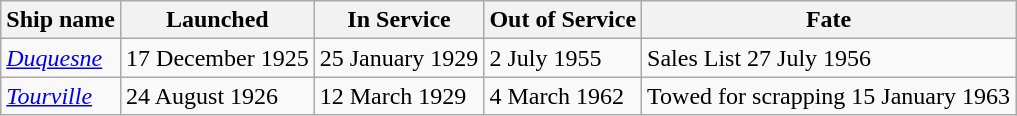<table class="wikitable sortable">
<tr>
<th>Ship name</th>
<th>Launched</th>
<th>In Service</th>
<th>Out of Service</th>
<th>Fate</th>
</tr>
<tr>
<td><a href='#'><em>Duquesne</em></a></td>
<td>17 December 1925</td>
<td>25 January 1929</td>
<td>2 July 1955</td>
<td>Sales List 27 July 1956</td>
</tr>
<tr>
<td><a href='#'><em>Tourville</em></a></td>
<td>24 August 1926</td>
<td>12 March 1929</td>
<td>4 March 1962</td>
<td>Towed for scrapping 15 January 1963</td>
</tr>
</table>
